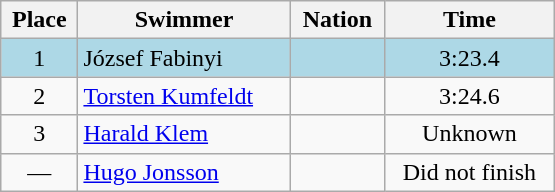<table class=wikitable width=370>
<tr>
<th>Place</th>
<th>Swimmer</th>
<th>Nation</th>
<th>Time</th>
</tr>
<tr bgcolor=lightblue>
<td align=center>1</td>
<td>József Fabinyi</td>
<td></td>
<td align=center>3:23.4</td>
</tr>
<tr>
<td align=center>2</td>
<td><a href='#'>Torsten Kumfeldt</a></td>
<td></td>
<td align=center>3:24.6</td>
</tr>
<tr>
<td align=center>3</td>
<td><a href='#'>Harald Klem</a></td>
<td></td>
<td align=center>Unknown</td>
</tr>
<tr>
<td align=center>—</td>
<td><a href='#'>Hugo Jonsson</a></td>
<td></td>
<td align=center>Did not finish</td>
</tr>
</table>
